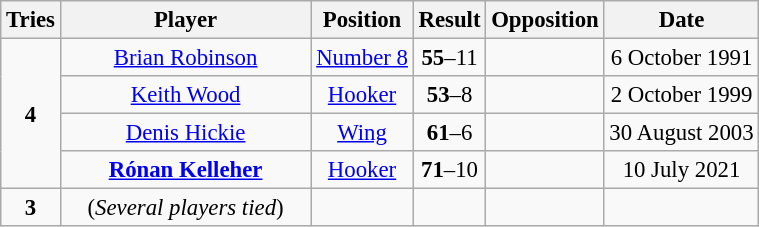<table class="wikitable sortable" style="font-size:95%; text-align:center;">
<tr>
<th>Tries</th>
<th style="width:160px;">Player</th>
<th>Position</th>
<th>Result</th>
<th>Opposition</th>
<th>Date</th>
</tr>
<tr>
<td rowspan=4><strong>4</strong></td>
<td><a href='#'>Brian Robinson</a></td>
<td><a href='#'>Number 8</a></td>
<td><strong>55</strong>–11</td>
<td></td>
<td>6 October 1991</td>
</tr>
<tr>
<td><a href='#'>Keith Wood</a></td>
<td><a href='#'>Hooker</a></td>
<td><strong>53</strong>–8</td>
<td></td>
<td>2 October 1999</td>
</tr>
<tr>
<td><a href='#'>Denis Hickie</a></td>
<td><a href='#'>Wing</a></td>
<td><strong>61</strong>–6</td>
<td></td>
<td>30 August 2003</td>
</tr>
<tr>
<td><strong><a href='#'>Rónan Kelleher</a></strong></td>
<td><a href='#'>Hooker</a></td>
<td><strong>71</strong>–10</td>
<td></td>
<td>10 July 2021</td>
</tr>
<tr>
<td><strong>3</strong></td>
<td>(<em>Several players tied</em>)</td>
<td></td>
<td></td>
<td></td>
<td></td>
</tr>
</table>
